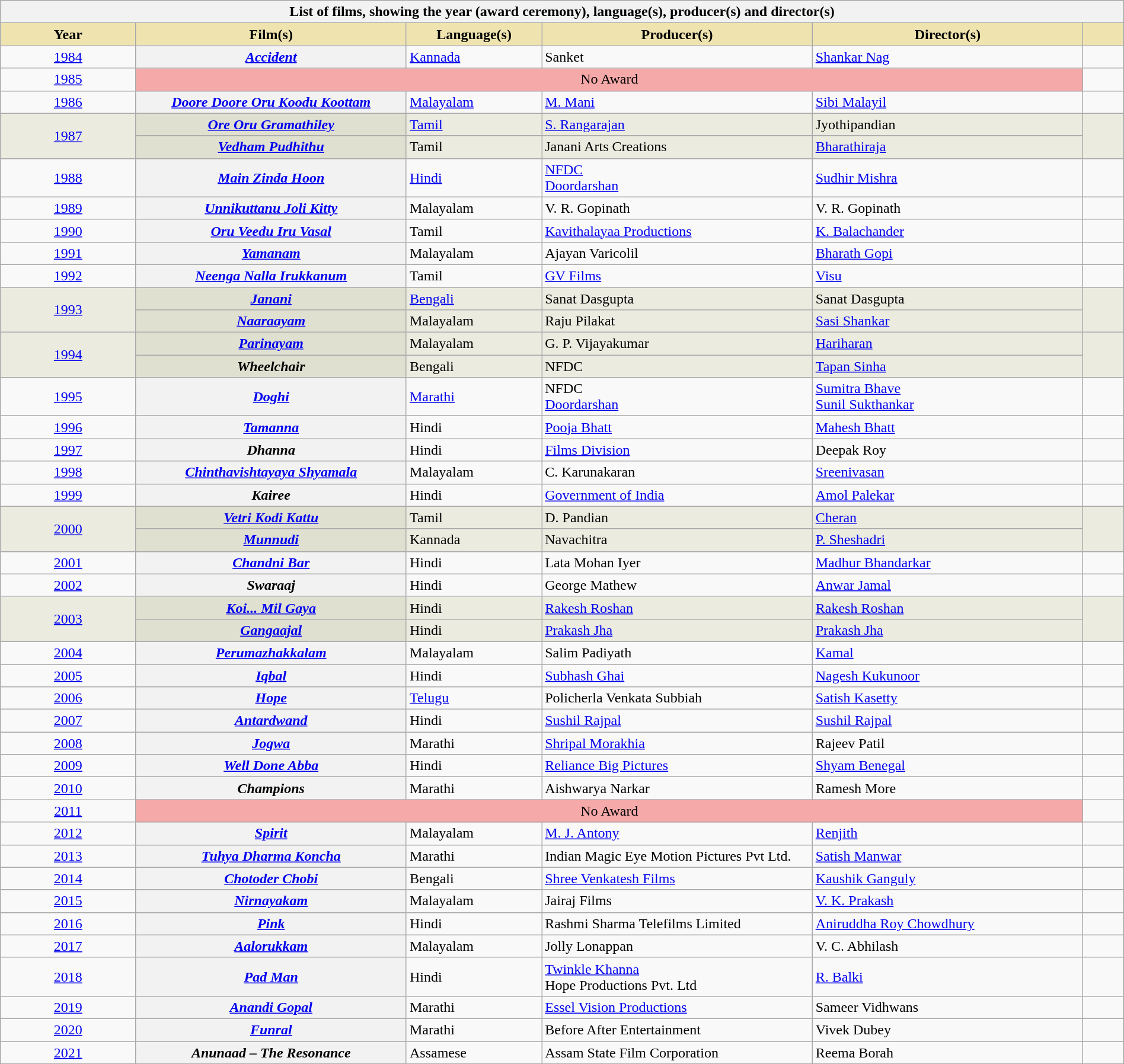<table class="wikitable sortable plainrowheaders" style="width:100%">
<tr>
<th colspan="6">List of films, showing the year (award ceremony), language(s), producer(s) and director(s)</th>
</tr>
<tr>
<th scope="col" style="background-color:#EFE4B0;width:10%;">Year</th>
<th scope="col" style="background-color:#EFE4B0;width:20%;">Film(s)</th>
<th scope="col" style="background-color:#EFE4B0;width:10%;">Language(s)</th>
<th scope="col" style="background-color:#EFE4B0;width:20%;">Producer(s)</th>
<th scope="col" style="background-color:#EFE4B0;width:20%;">Director(s)</th>
<th scope="col" style="background-color:#EFE4B0;width:3%;" class="unsortable"></th>
</tr>
<tr>
<td align="center"><a href='#'>1984<br></a></td>
<th scope="row"><em><a href='#'>Accident</a></em></th>
<td><a href='#'>Kannada</a></td>
<td>Sanket</td>
<td><a href='#'>Shankar Nag</a></td>
<td align="center"></td>
</tr>
<tr>
<td align="center"><a href='#'>1985<br></a></td>
<td colspan="4" bgcolor="#F5A9A9" align="center">No Award</td>
<td align="center"></td>
</tr>
<tr>
<td align="center"><a href='#'>1986<br></a></td>
<th scope="row"><em><a href='#'>Doore Doore Oru Koodu Koottam</a></em></th>
<td><a href='#'>Malayalam</a></td>
<td><a href='#'>M. Mani</a></td>
<td><a href='#'>Sibi Malayil</a></td>
<td align="center"></td>
</tr>
<tr style="background-color:#EBEBE0">
<td align="center" rowspan="2"><a href='#'>1987<br></a></td>
<th scope="row" style="background-color:#E0E0D1"><em><a href='#'>Ore Oru Gramathiley</a></em></th>
<td><a href='#'>Tamil</a></td>
<td><a href='#'>S. Rangarajan</a></td>
<td>Jyothipandian</td>
<td align="center" rowspan="2"></td>
</tr>
<tr style="background-color:#EBEBE0">
<th scope="row" style="background-color:#E0E0D1"><em><a href='#'>Vedham Pudhithu</a></em></th>
<td>Tamil</td>
<td>Janani Arts Creations</td>
<td><a href='#'>Bharathiraja</a></td>
</tr>
<tr>
<td align="center"><a href='#'>1988<br></a></td>
<th scope="row"><em><a href='#'>Main Zinda Hoon</a></em></th>
<td><a href='#'>Hindi</a></td>
<td><a href='#'>NFDC</a><br><a href='#'>Doordarshan</a></td>
<td><a href='#'>Sudhir Mishra</a></td>
<td align="center"></td>
</tr>
<tr>
<td align="center"><a href='#'>1989<br></a></td>
<th scope="row"><em><a href='#'>Unnikuttanu Joli Kitty</a></em></th>
<td>Malayalam</td>
<td>V. R. Gopinath</td>
<td>V. R. Gopinath</td>
<td align="center"></td>
</tr>
<tr>
<td align="center"><a href='#'>1990<br></a></td>
<th scope="row"><em><a href='#'>Oru Veedu Iru Vasal</a></em></th>
<td>Tamil</td>
<td><a href='#'>Kavithalayaa Productions</a></td>
<td><a href='#'>K. Balachander</a></td>
<td align="center"></td>
</tr>
<tr>
<td align="center"><a href='#'>1991<br></a></td>
<th scope="row"><em><a href='#'>Yamanam</a></em></th>
<td>Malayalam</td>
<td>Ajayan Varicolil</td>
<td><a href='#'>Bharath Gopi</a></td>
<td align="center"></td>
</tr>
<tr>
<td align="center"><a href='#'>1992<br></a></td>
<th scope="row"><em><a href='#'>Neenga Nalla Irukkanum</a></em></th>
<td>Tamil</td>
<td><a href='#'>GV Films</a></td>
<td><a href='#'>Visu</a></td>
<td align="center"></td>
</tr>
<tr style="background-color:#EBEBE0">
<td align="center" rowspan="2"><a href='#'>1993<br></a></td>
<th scope="row" style="background-color:#E0E0D1"><em><a href='#'>Janani</a></em></th>
<td><a href='#'>Bengali</a></td>
<td>Sanat Dasgupta</td>
<td>Sanat Dasgupta</td>
<td align="center" rowspan="2"></td>
</tr>
<tr style="background-color:#EBEBE0">
<th scope="row" style="background-color:#E0E0D1"><em><a href='#'>Naaraayam</a></em></th>
<td>Malayalam</td>
<td>Raju Pilakat</td>
<td><a href='#'>Sasi Shankar</a></td>
</tr>
<tr style="background-color:#EBEBE0">
<td align="center" rowspan="2"><a href='#'>1994<br></a></td>
<th scope="row" style="background-color:#E0E0D1"><em><a href='#'>Parinayam</a></em></th>
<td>Malayalam</td>
<td>G. P. Vijayakumar</td>
<td><a href='#'>Hariharan</a></td>
<td align="center" rowspan="2"></td>
</tr>
<tr style="background-color:#EBEBE0">
<th scope="row" style="background-color:#E0E0D1"><em>Wheelchair</em></th>
<td>Bengali</td>
<td>NFDC</td>
<td><a href='#'>Tapan Sinha</a></td>
</tr>
<tr>
<td align="center"><a href='#'>1995<br></a></td>
<th scope="row"><em><a href='#'>Doghi</a></em></th>
<td><a href='#'>Marathi</a></td>
<td>NFDC<br><a href='#'>Doordarshan</a></td>
<td><a href='#'>Sumitra Bhave</a><br><a href='#'>Sunil Sukthankar</a></td>
<td align="center"></td>
</tr>
<tr>
<td align="center"><a href='#'>1996<br></a></td>
<th scope="row"><em><a href='#'>Tamanna</a></em></th>
<td>Hindi</td>
<td><a href='#'>Pooja Bhatt</a></td>
<td><a href='#'>Mahesh Bhatt</a></td>
<td align="center"></td>
</tr>
<tr>
<td align="center"><a href='#'>1997<br></a></td>
<th scope="row"><em>Dhanna</em></th>
<td>Hindi</td>
<td><a href='#'>Films Division</a></td>
<td>Deepak Roy</td>
<td align="center"></td>
</tr>
<tr>
<td align="center"><a href='#'>1998<br></a></td>
<th scope="row"><em><a href='#'>Chinthavishtayaya Shyamala</a></em></th>
<td>Malayalam</td>
<td>C. Karunakaran</td>
<td><a href='#'>Sreenivasan</a></td>
<td align="center"></td>
</tr>
<tr>
<td align="center"><a href='#'>1999<br></a></td>
<th scope="row"><em>Kairee</em></th>
<td>Hindi</td>
<td><a href='#'>Government of India</a></td>
<td><a href='#'>Amol Palekar</a></td>
<td align="center"></td>
</tr>
<tr style="background-color:#EBEBE0">
<td align="center" rowspan="2"><a href='#'>2000<br></a></td>
<th scope="row" style="background-color:#E0E0D1"><em><a href='#'>Vetri Kodi Kattu</a></em></th>
<td>Tamil</td>
<td>D. Pandian</td>
<td><a href='#'>Cheran</a></td>
<td align="center" rowspan="2"></td>
</tr>
<tr style="background-color:#EBEBE0">
<th scope="row" style="background-color:#E0E0D1"><em><a href='#'>Munnudi</a></em></th>
<td>Kannada</td>
<td>Navachitra</td>
<td><a href='#'>P. Sheshadri</a></td>
</tr>
<tr>
<td align="center"><a href='#'>2001<br></a></td>
<th scope="row"><em><a href='#'>Chandni Bar</a></em></th>
<td>Hindi</td>
<td>Lata Mohan Iyer</td>
<td><a href='#'>Madhur Bhandarkar</a></td>
<td align="center"></td>
</tr>
<tr>
<td align="center"><a href='#'>2002<br></a></td>
<th scope="row"><em>Swaraaj</em></th>
<td>Hindi</td>
<td>George Mathew</td>
<td><a href='#'>Anwar Jamal</a></td>
<td align="center"></td>
</tr>
<tr style="background-color:#EBEBE0">
<td align="center" rowspan="2"><a href='#'>2003<br></a></td>
<th scope="row" style="background-color:#E0E0D1"><em><a href='#'>Koi... Mil Gaya</a></em></th>
<td>Hindi</td>
<td><a href='#'>Rakesh Roshan</a></td>
<td><a href='#'>Rakesh Roshan</a></td>
<td align="center" rowspan="2"></td>
</tr>
<tr style="background-color:#EBEBE0">
<th scope="row" style="background-color:#E0E0D1"><em><a href='#'>Gangaajal</a></em></th>
<td>Hindi</td>
<td><a href='#'>Prakash Jha</a></td>
<td><a href='#'>Prakash Jha</a></td>
</tr>
<tr>
<td align="center"><a href='#'>2004<br></a></td>
<th scope="row"><em><a href='#'>Perumazhakkalam</a></em></th>
<td>Malayalam</td>
<td>Salim Padiyath</td>
<td><a href='#'>Kamal</a></td>
<td align="center"></td>
</tr>
<tr>
<td align="center"><a href='#'>2005<br></a></td>
<th scope="row"><em><a href='#'>Iqbal</a></em></th>
<td>Hindi</td>
<td><a href='#'>Subhash Ghai</a></td>
<td><a href='#'>Nagesh Kukunoor</a></td>
<td align="center"></td>
</tr>
<tr>
<td align="center"><a href='#'>2006<br></a></td>
<th scope="row"><em><a href='#'>Hope</a></em></th>
<td><a href='#'>Telugu</a></td>
<td>Policherla Venkata Subbiah</td>
<td><a href='#'>Satish Kasetty</a></td>
<td align="center"></td>
</tr>
<tr>
<td align="center"><a href='#'>2007<br></a></td>
<th scope="row"><em><a href='#'>Antardwand</a></em></th>
<td>Hindi</td>
<td><a href='#'>Sushil Rajpal</a></td>
<td><a href='#'>Sushil Rajpal</a></td>
<td align="center"></td>
</tr>
<tr>
<td align="center"><a href='#'>2008<br></a></td>
<th scope="row"><em><a href='#'>Jogwa</a></em></th>
<td>Marathi</td>
<td><a href='#'>Shripal Morakhia</a></td>
<td>Rajeev Patil</td>
<td align="center"></td>
</tr>
<tr>
<td align="center"><a href='#'>2009<br></a></td>
<th scope="row"><em><a href='#'>Well Done Abba</a></em></th>
<td>Hindi</td>
<td><a href='#'>Reliance Big Pictures</a></td>
<td><a href='#'>Shyam Benegal</a></td>
<td align="center"></td>
</tr>
<tr>
<td align="center"><a href='#'>2010<br></a></td>
<th scope="row"><em>Champions</em></th>
<td>Marathi</td>
<td>Aishwarya Narkar</td>
<td>Ramesh More</td>
<td align="center"></td>
</tr>
<tr>
<td align="center"><a href='#'>2011<br></a></td>
<td colspan="4" bgcolor="#F5A9A9" align="center">No Award</td>
<td align="center"></td>
</tr>
<tr>
<td align="center"><a href='#'>2012<br></a></td>
<th scope="row"><em><a href='#'>Spirit</a></em></th>
<td>Malayalam</td>
<td><a href='#'>M. J. Antony</a></td>
<td><a href='#'>Renjith</a></td>
<td align="center"></td>
</tr>
<tr>
<td align="center"><a href='#'>2013<br></a></td>
<th scope="row"><em><a href='#'>Tuhya Dharma Koncha</a></em></th>
<td>Marathi</td>
<td>Indian Magic Eye Motion Pictures Pvt Ltd.</td>
<td><a href='#'>Satish Manwar</a></td>
<td align="center"></td>
</tr>
<tr>
<td align="center"><a href='#'>2014<br></a></td>
<th scope="row"><em><a href='#'>Chotoder Chobi</a></em></th>
<td>Bengali</td>
<td><a href='#'>Shree Venkatesh Films</a></td>
<td><a href='#'>Kaushik Ganguly</a></td>
<td align="center"></td>
</tr>
<tr>
<td align="center"><a href='#'>2015<br></a></td>
<th scope="row"><em><a href='#'>Nirnayakam</a></em></th>
<td>Malayalam</td>
<td>Jairaj Films</td>
<td><a href='#'>V. K. Prakash</a></td>
<td align="center"></td>
</tr>
<tr>
<td align="center"><a href='#'>2016<br></a></td>
<th scope="row"><em><a href='#'>Pink</a></em></th>
<td>Hindi</td>
<td>Rashmi Sharma Telefilms Limited</td>
<td><a href='#'>Aniruddha Roy Chowdhury</a></td>
<td align="center"></td>
</tr>
<tr>
<td align="center"><a href='#'>2017<br></a></td>
<th scope="row"><em><a href='#'>Aalorukkam</a></em></th>
<td>Malayalam</td>
<td>Jolly Lonappan</td>
<td>V. C. Abhilash</td>
<td align="center"></td>
</tr>
<tr>
<td align="center"><a href='#'>2018<br></a></td>
<th scope="row"><em><a href='#'>Pad Man</a></em></th>
<td>Hindi</td>
<td><a href='#'>Twinkle Khanna</a><br>Hope Productions Pvt. Ltd</td>
<td><a href='#'>R. Balki</a></td>
<td align="center"></td>
</tr>
<tr>
<td align="center"><a href='#'>2019<br></a></td>
<th scope="row"><em><a href='#'>Anandi Gopal</a></em></th>
<td>Marathi</td>
<td><a href='#'>Essel Vision Productions</a></td>
<td>Sameer Vidhwans</td>
<td style="text-align:center;"></td>
</tr>
<tr>
<td align="center"><a href='#'>2020<br></a></td>
<th scope="row"><em><a href='#'>Funral</a></em></th>
<td>Marathi</td>
<td>Before After Entertainment</td>
<td>Vivek Dubey</td>
<td style="text-align:center;"></td>
</tr>
<tr>
<td align="center"><a href='#'>2021<br></a></td>
<th scope="row"><em>Anunaad – The Resonance</em></th>
<td>Assamese</td>
<td>Assam State Film Corporation</td>
<td>Reema Borah</td>
<td style="text-align:center;"></td>
</tr>
</table>
